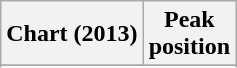<table class="wikitable sortable plainrowheaders" style="text-align:center;">
<tr>
<th>Chart (2013)</th>
<th>Peak<br>position</th>
</tr>
<tr>
</tr>
<tr>
</tr>
<tr>
</tr>
<tr>
</tr>
</table>
